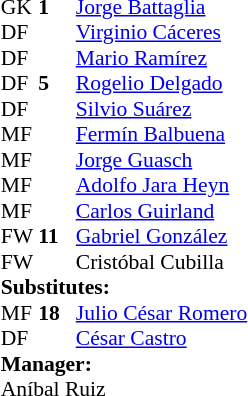<table cellspacing="0" cellpadding="0" style="font-size:90%; margin:0.2em auto;">
<tr>
<th width="25"></th>
<th width="25"></th>
</tr>
<tr>
<td>GK</td>
<td><strong>1</strong></td>
<td> <a href='#'>Jorge Battaglia</a></td>
</tr>
<tr>
<td>DF</td>
<td></td>
<td> <a href='#'>Virginio Cáceres</a></td>
</tr>
<tr>
<td>DF</td>
<td></td>
<td> <a href='#'>Mario Ramírez</a></td>
</tr>
<tr>
<td>DF</td>
<td><strong>5</strong></td>
<td> <a href='#'>Rogelio Delgado</a></td>
<td></td>
<td></td>
</tr>
<tr>
<td>DF</td>
<td></td>
<td> <a href='#'>Silvio Suárez</a></td>
</tr>
<tr>
<td>MF</td>
<td></td>
<td> <a href='#'>Fermín Balbuena</a></td>
</tr>
<tr>
<td>MF</td>
<td></td>
<td> <a href='#'>Jorge Guasch</a></td>
</tr>
<tr>
<td>MF</td>
<td></td>
<td> <a href='#'>Adolfo Jara Heyn</a></td>
</tr>
<tr>
<td>MF</td>
<td></td>
<td> <a href='#'>Carlos Guirland</a></td>
<td></td>
<td></td>
</tr>
<tr>
<td>FW</td>
<td><strong>11</strong></td>
<td> <a href='#'>Gabriel González</a></td>
</tr>
<tr>
<td>FW</td>
<td></td>
<td> Cristóbal Cubilla</td>
<td></td>
<td></td>
</tr>
<tr>
<td colspan=3><strong>Substitutes:</strong></td>
</tr>
<tr>
<td>MF</td>
<td><strong>18</strong></td>
<td> <a href='#'>Julio César Romero</a></td>
<td></td>
<td> </td>
</tr>
<tr>
<td>DF</td>
<td></td>
<td> <a href='#'>César Castro</a></td>
<td></td>
<td></td>
</tr>
<tr>
<td colspan=3><strong>Manager:</strong></td>
</tr>
<tr>
<td colspan=4> Aníbal Ruiz</td>
</tr>
</table>
